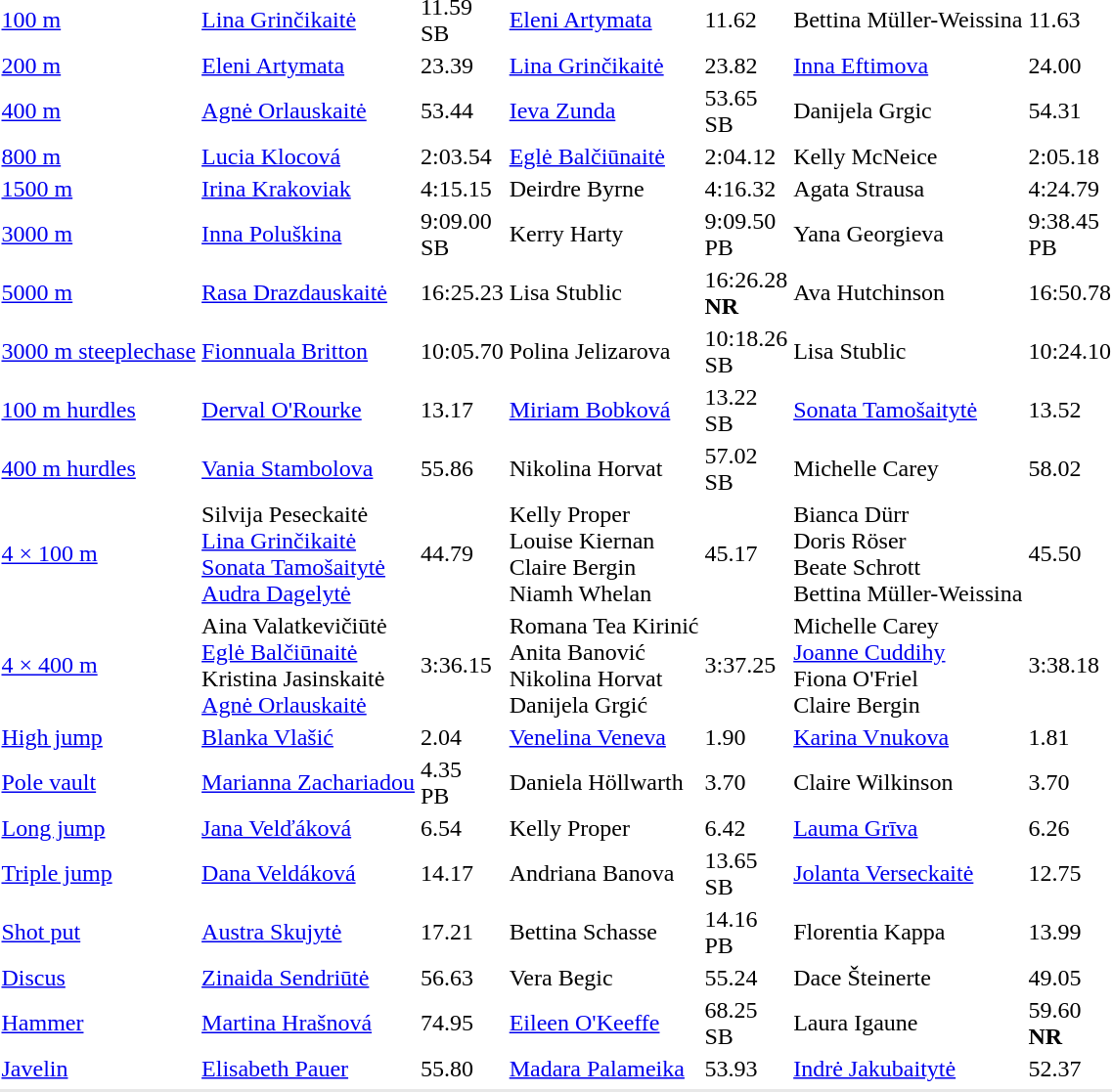<table>
<tr>
<td><a href='#'>100 m</a></td>
<td><a href='#'>Lina Grinčikaitė</a> <br></td>
<td>11.59<br>SB</td>
<td><a href='#'>Eleni Artymata</a> <br></td>
<td>11.62</td>
<td>Bettina Müller-Weissina <br></td>
<td>11.63</td>
</tr>
<tr>
<td><a href='#'>200 m</a></td>
<td><a href='#'>Eleni Artymata</a> <br></td>
<td>23.39</td>
<td><a href='#'>Lina Grinčikaitė</a> <br></td>
<td>23.82</td>
<td><a href='#'>Inna Eftimova</a> <br></td>
<td>24.00</td>
</tr>
<tr>
<td><a href='#'>400 m</a></td>
<td><a href='#'>Agnė Orlauskaitė</a> <br></td>
<td>53.44</td>
<td><a href='#'>Ieva Zunda</a> <br></td>
<td>53.65<br>SB</td>
<td>Danijela Grgic <br></td>
<td>54.31</td>
</tr>
<tr>
<td><a href='#'>800 m</a></td>
<td><a href='#'>Lucia Klocová</a> <br></td>
<td>2:03.54</td>
<td><a href='#'>Eglė Balčiūnaitė</a> <br></td>
<td>2:04.12</td>
<td>Kelly McNeice <br></td>
<td>2:05.18</td>
</tr>
<tr>
<td><a href='#'>1500 m</a></td>
<td><a href='#'>Irina Krakoviak</a> <br></td>
<td>4:15.15</td>
<td>Deirdre Byrne <br></td>
<td>4:16.32</td>
<td>Agata Strausa <br></td>
<td>4:24.79</td>
</tr>
<tr>
<td><a href='#'>3000 m</a></td>
<td><a href='#'>Inna Poluškina</a> <br></td>
<td>9:09.00<br>SB</td>
<td>Kerry Harty <br></td>
<td>9:09.50<br>PB</td>
<td>Yana Georgieva <br></td>
<td>9:38.45<br>PB</td>
</tr>
<tr>
<td><a href='#'>5000 m</a></td>
<td><a href='#'>Rasa Drazdauskaitė</a> <br></td>
<td>16:25.23</td>
<td>Lisa Stublic <br></td>
<td>16:26.28<br><strong>NR</strong></td>
<td>Ava Hutchinson <br></td>
<td>16:50.78</td>
</tr>
<tr>
<td><a href='#'>3000 m steeplechase</a></td>
<td><a href='#'>Fionnuala Britton</a> <br></td>
<td>10:05.70</td>
<td>Polina Jelizarova <br></td>
<td>10:18.26<br>SB</td>
<td>Lisa Stublic <br></td>
<td>10:24.10</td>
</tr>
<tr>
<td><a href='#'>100 m hurdles</a></td>
<td><a href='#'>Derval O'Rourke</a> <br></td>
<td>13.17</td>
<td><a href='#'>Miriam Bobková</a> <br></td>
<td>13.22<br>SB</td>
<td><a href='#'>Sonata Tamošaitytė</a> <br></td>
<td>13.52</td>
</tr>
<tr>
<td><a href='#'>400 m hurdles</a></td>
<td><a href='#'>Vania Stambolova</a> <br></td>
<td>55.86</td>
<td>Nikolina Horvat <br></td>
<td>57.02<br>SB</td>
<td>Michelle Carey <br></td>
<td>58.02</td>
</tr>
<tr>
<td><a href='#'>4 × 100 m</a></td>
<td>Silvija Peseckaitė<br><a href='#'>Lina Grinčikaitė</a><br><a href='#'>Sonata Tamošaitytė</a><br><a href='#'>Audra Dagelytė</a><br></td>
<td>44.79</td>
<td>Kelly Proper<br>Louise Kiernan<br>Claire Bergin<br>Niamh Whelan<br></td>
<td>45.17</td>
<td>Bianca Dürr<br>Doris Röser<br>Beate Schrott<br>Bettina Müller-Weissina<br></td>
<td>45.50</td>
</tr>
<tr>
<td><a href='#'>4 × 400 m</a></td>
<td>Aina Valatkevičiūtė<br><a href='#'>Eglė Balčiūnaitė</a><br>Kristina Jasinskaitė<br><a href='#'>Agnė Orlauskaitė</a><br></td>
<td>3:36.15</td>
<td>Romana Tea Kirinić<br>Anita Banović<br>Nikolina Horvat<br>Danijela Grgić<br></td>
<td>3:37.25</td>
<td>Michelle Carey<br><a href='#'>Joanne Cuddihy</a><br>Fiona O'Friel<br>Claire Bergin<br></td>
<td>3:38.18</td>
</tr>
<tr>
<td><a href='#'>High jump</a></td>
<td><a href='#'>Blanka Vlašić</a> <br></td>
<td>2.04</td>
<td><a href='#'>Venelina Veneva</a> <br></td>
<td>1.90</td>
<td><a href='#'>Karina Vnukova</a> <br></td>
<td>1.81</td>
</tr>
<tr>
<td><a href='#'>Pole vault</a></td>
<td><a href='#'>Marianna Zachariadou</a> <br></td>
<td>4.35<br>PB</td>
<td>Daniela Höllwarth <br></td>
<td>3.70</td>
<td>Claire Wilkinson <br></td>
<td>3.70</td>
</tr>
<tr>
<td><a href='#'>Long jump</a></td>
<td><a href='#'>Jana Velďáková</a> <br></td>
<td>6.54</td>
<td>Kelly Proper <br></td>
<td>6.42</td>
<td><a href='#'>Lauma Grīva</a> <br></td>
<td>6.26</td>
</tr>
<tr>
<td><a href='#'>Triple jump</a></td>
<td><a href='#'>Dana Veldáková</a> <br></td>
<td>14.17</td>
<td>Andriana Banova <br></td>
<td>13.65<br>SB</td>
<td><a href='#'>Jolanta Verseckaitė</a> <br></td>
<td>12.75</td>
</tr>
<tr>
<td><a href='#'>Shot put</a></td>
<td><a href='#'>Austra Skujytė</a> <br></td>
<td>17.21</td>
<td>Bettina Schasse <br></td>
<td>14.16<br>PB</td>
<td>Florentia Kappa <br></td>
<td>13.99</td>
</tr>
<tr>
<td><a href='#'>Discus</a></td>
<td><a href='#'>Zinaida Sendriūtė</a> <br></td>
<td>56.63</td>
<td>Vera Begic <br></td>
<td>55.24</td>
<td>Dace Šteinerte <br></td>
<td>49.05</td>
</tr>
<tr>
<td><a href='#'>Hammer</a></td>
<td><a href='#'>Martina Hrašnová</a> <br></td>
<td>74.95</td>
<td><a href='#'>Eileen O'Keeffe</a> <br></td>
<td>68.25<br>SB</td>
<td>Laura Igaune <br></td>
<td>59.60<br><strong>NR</strong></td>
</tr>
<tr>
<td><a href='#'>Javelin</a></td>
<td><a href='#'>Elisabeth Pauer</a> <br></td>
<td>55.80</td>
<td><a href='#'>Madara Palameika</a> <br></td>
<td>53.93</td>
<td><a href='#'>Indrė Jakubaitytė</a> <br></td>
<td>52.37</td>
</tr>
<tr>
</tr>
<tr bgcolor= e8e8e8>
<td colspan=7></td>
</tr>
</table>
